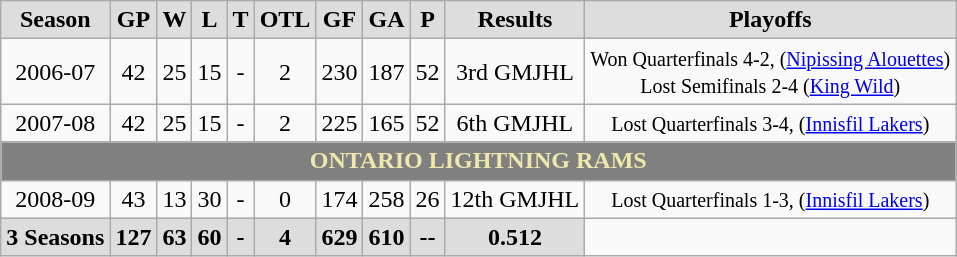<table class="wikitable">
<tr align="center"  bgcolor="#dddddd">
<td><strong>Season</strong></td>
<td><strong>GP</strong></td>
<td><strong>W</strong></td>
<td><strong>L</strong></td>
<td><strong>T</strong></td>
<td><strong>OTL</strong></td>
<td><strong>GF</strong></td>
<td><strong>GA</strong></td>
<td><strong>P</strong></td>
<td><strong>Results</strong></td>
<td><strong>Playoffs</strong></td>
</tr>
<tr align="center">
<td>2006-07</td>
<td>42</td>
<td>25</td>
<td>15</td>
<td>-</td>
<td>2</td>
<td>230</td>
<td>187</td>
<td>52</td>
<td>3rd GMJHL</td>
<td><small>Won  Quarterfinals 4-2, (<a href='#'>Nipissing Alouettes</a>)<br>Lost Semifinals 2-4 (<a href='#'>King Wild</a>)</small></td>
</tr>
<tr align="center">
<td>2007-08</td>
<td>42</td>
<td>25</td>
<td>15</td>
<td>-</td>
<td>2</td>
<td>225</td>
<td>165</td>
<td>52</td>
<td>6th GMJHL</td>
<td><small>Lost  Quarterfinals 3-4, (<a href='#'>Innisfil Lakers</a>)</small></td>
</tr>
<tr align="center"  bgcolor="grey"  style="color:#EEE8AA">
<td colspan=12><strong>ONTARIO LIGHTNING RAMS</strong></td>
</tr>
<tr align="center">
<td>2008-09</td>
<td>43</td>
<td>13</td>
<td>30</td>
<td>-</td>
<td>0</td>
<td>174</td>
<td>258</td>
<td>26</td>
<td>12th GMJHL</td>
<td><small>Lost  Quarterfinals 1-3, (<a href='#'>Innisfil Lakers</a>)</small></td>
</tr>
<tr align="center"  bgcolor="#dddddd">
<td><strong>3 Seasons</strong></td>
<td><strong>127</strong></td>
<td><strong>63</strong></td>
<td><strong>60</strong></td>
<td><strong>-</strong></td>
<td><strong>4</strong></td>
<td><strong>629</strong></td>
<td><strong>610</strong></td>
<td><strong>--</strong></td>
<td><strong>0.512</strong></td>
</tr>
</table>
